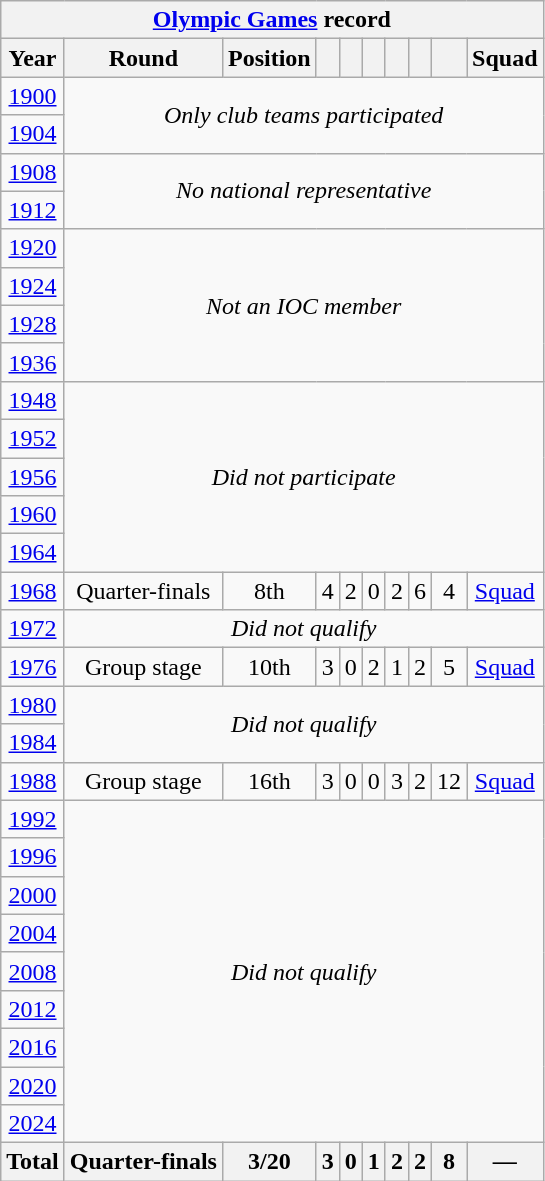<table class="wikitable" style="text-align: center;">
<tr>
<th colspan=10><a href='#'>Olympic Games</a> record</th>
</tr>
<tr>
<th>Year</th>
<th>Round</th>
<th>Position</th>
<th></th>
<th></th>
<th></th>
<th></th>
<th></th>
<th></th>
<th>Squad</th>
</tr>
<tr>
<td> <a href='#'>1900</a></td>
<td colspan=9 rowspan=2><em>Only club teams participated</em></td>
</tr>
<tr>
<td> <a href='#'>1904</a></td>
</tr>
<tr>
<td> <a href='#'>1908</a></td>
<td colspan=9 rowspan=2><em>No national representative</em></td>
</tr>
<tr>
<td> <a href='#'>1912</a></td>
</tr>
<tr>
<td> <a href='#'>1920</a></td>
<td colspan=9 rowspan=4><em>Not an IOC member</em></td>
</tr>
<tr>
<td> <a href='#'>1924</a></td>
</tr>
<tr>
<td> <a href='#'>1928</a></td>
</tr>
<tr>
<td> <a href='#'>1936</a></td>
</tr>
<tr>
<td> <a href='#'>1948</a></td>
<td colspan=9 rowspan=5><em>Did not participate</em></td>
</tr>
<tr>
<td> <a href='#'>1952</a></td>
</tr>
<tr>
<td> <a href='#'>1956</a></td>
</tr>
<tr>
<td> <a href='#'>1960</a></td>
</tr>
<tr>
<td> <a href='#'>1964</a></td>
</tr>
<tr>
<td> <a href='#'>1968</a></td>
<td>Quarter-finals</td>
<td>8th</td>
<td>4</td>
<td>2</td>
<td>0</td>
<td>2</td>
<td>6</td>
<td>4</td>
<td><a href='#'>Squad</a></td>
</tr>
<tr>
<td> <a href='#'>1972</a></td>
<td colspan=9><em>Did not qualify</em></td>
</tr>
<tr>
<td> <a href='#'>1976</a></td>
<td>Group stage</td>
<td>10th</td>
<td>3</td>
<td>0</td>
<td>2</td>
<td>1</td>
<td>2</td>
<td>5</td>
<td><a href='#'>Squad</a></td>
</tr>
<tr>
<td> <a href='#'>1980</a></td>
<td colspan=9 rowspan=2><em>Did not qualify</em></td>
</tr>
<tr>
<td> <a href='#'>1984</a></td>
</tr>
<tr>
<td> <a href='#'>1988</a></td>
<td>Group stage</td>
<td>16th</td>
<td>3</td>
<td>0</td>
<td>0</td>
<td>3</td>
<td>2</td>
<td>12</td>
<td><a href='#'>Squad</a></td>
</tr>
<tr>
<td> <a href='#'>1992</a></td>
<td colspan=9 rowspan=9><em>Did not qualify</em></td>
</tr>
<tr>
<td> <a href='#'>1996</a></td>
</tr>
<tr>
<td> <a href='#'>2000</a></td>
</tr>
<tr>
<td> <a href='#'>2004</a></td>
</tr>
<tr>
<td> <a href='#'>2008</a></td>
</tr>
<tr>
<td> <a href='#'>2012</a></td>
</tr>
<tr>
<td> <a href='#'>2016</a></td>
</tr>
<tr>
<td> <a href='#'>2020</a></td>
</tr>
<tr>
<td> <a href='#'>2024</a></td>
</tr>
<tr>
<th>Total</th>
<th>Quarter-finals</th>
<th>3/20</th>
<th>3</th>
<th>0</th>
<th>1</th>
<th>2</th>
<th>2</th>
<th>8</th>
<th>—</th>
</tr>
</table>
